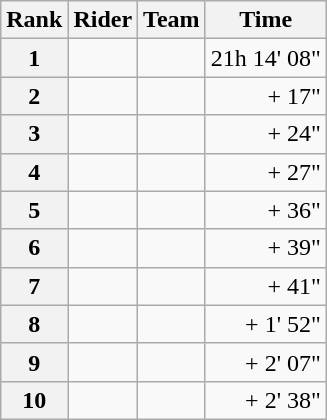<table class="wikitable" margin-bottom:0;">
<tr>
<th scope="col">Rank</th>
<th scope="col">Rider</th>
<th scope="col">Team</th>
<th scope="col">Time</th>
</tr>
<tr>
<th scope="row">1</th>
<td> </td>
<td></td>
<td align="right">21h 14' 08"</td>
</tr>
<tr>
<th scope="row">2</th>
<td> </td>
<td></td>
<td align="right">+ 17"</td>
</tr>
<tr>
<th scope="row">3</th>
<td></td>
<td></td>
<td align="right">+ 24"</td>
</tr>
<tr>
<th scope="row">4</th>
<td></td>
<td></td>
<td align="right">+ 27"</td>
</tr>
<tr>
<th scope="row">5</th>
<td> </td>
<td></td>
<td align="right">+ 36"</td>
</tr>
<tr>
<th scope="row">6</th>
<td></td>
<td></td>
<td align="right">+ 39"</td>
</tr>
<tr>
<th scope="row">7</th>
<td></td>
<td></td>
<td align="right">+ 41"</td>
</tr>
<tr>
<th scope="row">8</th>
<td></td>
<td></td>
<td align="right">+ 1' 52"</td>
</tr>
<tr>
<th scope="row">9</th>
<td></td>
<td></td>
<td align="right">+ 2' 07"</td>
</tr>
<tr>
<th scope="row">10</th>
<td></td>
<td></td>
<td align="right">+ 2' 38"</td>
</tr>
</table>
